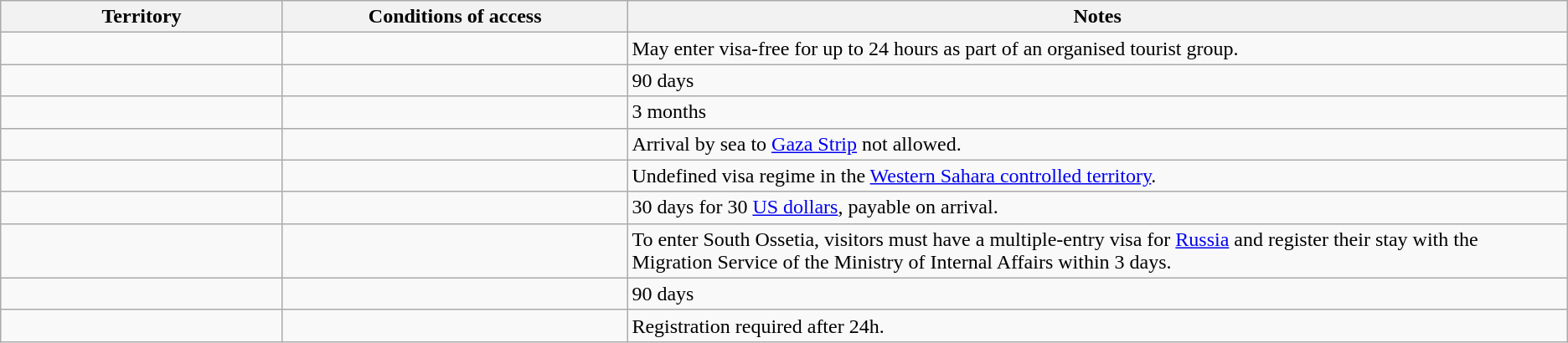<table class="wikitable" style="text-align: left; table-layout: fixed;">
<tr>
<th style="width:18%;">Territory</th>
<th style="width:22%;">Conditions of access</th>
<th>Notes</th>
</tr>
<tr>
<td></td>
<td></td>
<td>May enter visa-free for up to 24 hours as part of an organised tourist group.</td>
</tr>
<tr>
<td></td>
<td></td>
<td>90 days</td>
</tr>
<tr>
<td></td>
<td></td>
<td>3 months</td>
</tr>
<tr>
<td></td>
<td></td>
<td>Arrival by sea to <a href='#'>Gaza Strip</a> not allowed.</td>
</tr>
<tr>
<td></td>
<td></td>
<td>Undefined visa regime in the <a href='#'>Western Sahara controlled territory</a>.</td>
</tr>
<tr>
<td></td>
<td></td>
<td>30 days for 30 <a href='#'>US dollars</a>, payable on arrival.</td>
</tr>
<tr>
<td></td>
<td></td>
<td>To enter South Ossetia, visitors must have a multiple-entry visa for <a href='#'>Russia</a> and register their stay with the Migration Service of the Ministry of Internal Affairs within 3 days.</td>
</tr>
<tr>
<td></td>
<td></td>
<td>90 days</td>
</tr>
<tr>
<td></td>
<td></td>
<td>Registration required after 24h.</td>
</tr>
</table>
